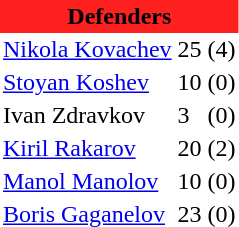<table class="toccolours" border="0" cellpadding="2" cellspacing="0" align="left" style="margin:0.5em;">
<tr>
<th colspan="4" align="center" bgcolor="#FF2020"><span>Defenders</span></th>
</tr>
<tr>
<td> <a href='#'>Nikola Kovachev</a></td>
<td>25</td>
<td>(4)</td>
</tr>
<tr>
<td> <a href='#'>Stoyan Koshev</a></td>
<td>10</td>
<td>(0)</td>
</tr>
<tr>
<td> Ivan Zdravkov</td>
<td>3</td>
<td>(0)</td>
</tr>
<tr>
<td> <a href='#'>Kiril Rakarov</a></td>
<td>20</td>
<td>(2)</td>
</tr>
<tr>
<td> <a href='#'>Manol Manolov</a></td>
<td>10</td>
<td>(0)</td>
</tr>
<tr>
<td> <a href='#'>Boris Gaganelov</a></td>
<td>23</td>
<td>(0)</td>
</tr>
<tr>
</tr>
</table>
